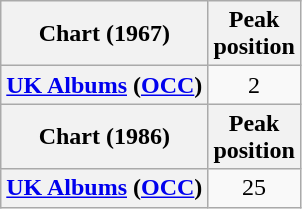<table class="wikitable sortable plainrowheaders">
<tr>
<th scope="col">Chart (1967)</th>
<th scope="col">Peak<br>position</th>
</tr>
<tr>
<th scope="row"><a href='#'>UK Albums</a> (<a href='#'>OCC</a>)</th>
<td align="center">2</td>
</tr>
<tr>
<th scope="col">Chart (1986)</th>
<th scope="col">Peak<br>position</th>
</tr>
<tr>
<th scope="row"><a href='#'>UK Albums</a> (<a href='#'>OCC</a>)</th>
<td align="center">25</td>
</tr>
</table>
